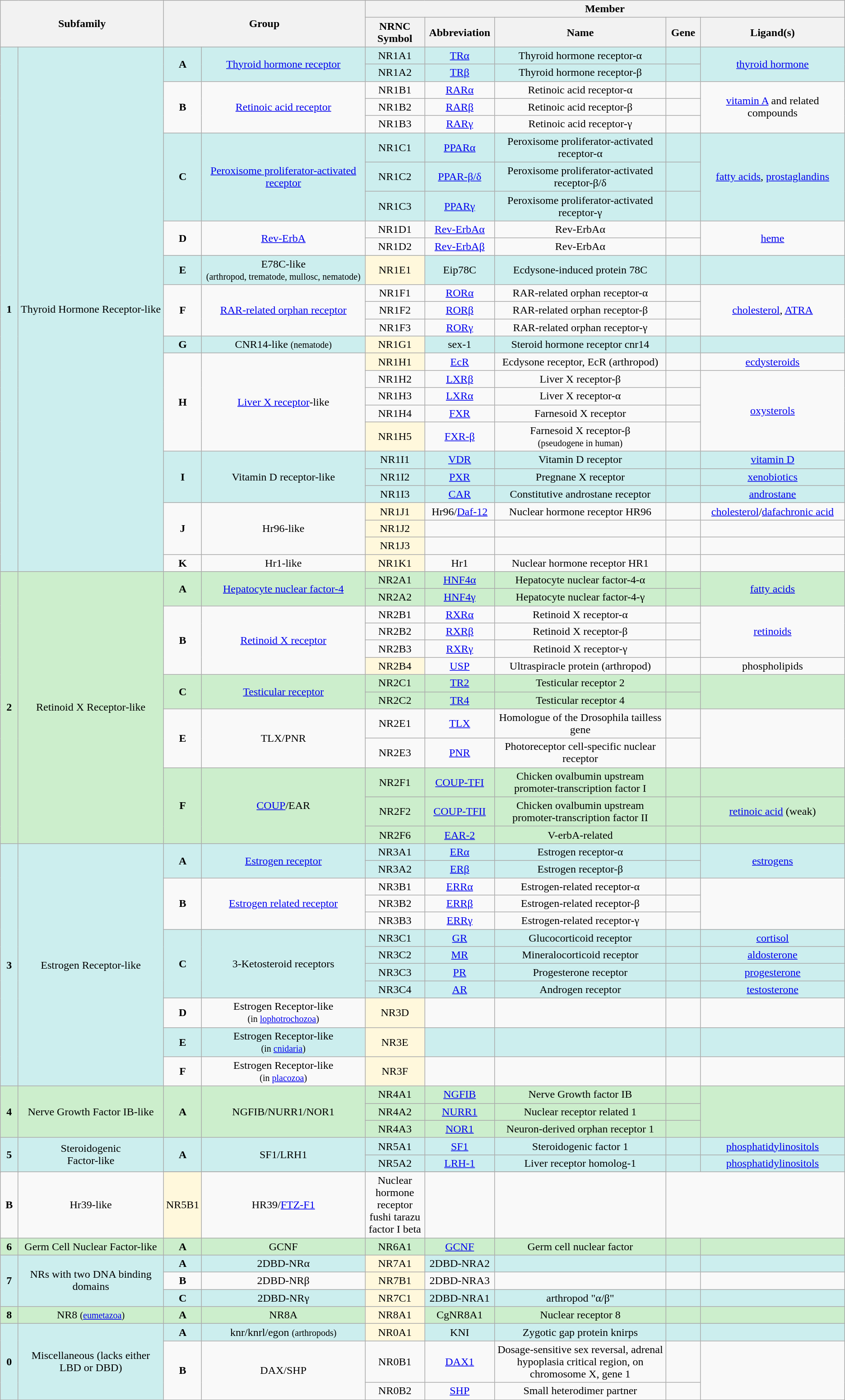<table class="wikitable" style="text-align: center; ">
<tr>
<th colspan="2" rowspan="2">Subfamily</th>
<th colspan="2" rowspan="2">Group</th>
<th colspan="5">Member</th>
</tr>
<tr>
<th>NRNC Symbol</th>
<th>Abbreviation</th>
<th>Name</th>
<th>Gene</th>
<th>Ligand(s)<br></th>
</tr>
<tr style="background: #CCEEEE;">
<td rowspan="27" style="width: 25px"  ><strong>1</strong></td>
<td rowspan="27" style="width: 300px">Thyroid Hormone Receptor-like</td>
<td rowspan="2" style="width: 25px;  background: #CCEEEE"><strong>A</strong></td>
<td rowspan="2" style="width: 300px;  background: #CCEEEE"><a href='#'>Thyroid hormone receptor</a></td>
<td style="width: 100px;">NR1A1</td>
<td style="width: 100px;"><a href='#'>TRα</a></td>
<td style="width: 350px;">Thyroid hormone receptor-α</td>
<td style="width: 50px;"></td>
<td rowspan="2"  style="width: 250px"><a href='#'>thyroid hormone</a></td>
</tr>
<tr style="background: #CCEEEE;">
<td>NR1A2</td>
<td><a href='#'>TRβ</a></td>
<td>Thyroid hormone receptor-β</td>
<td></td>
</tr>
<tr>
<td rowspan="3"><strong>B</strong></td>
<td rowspan="3"><a href='#'>Retinoic acid receptor</a></td>
<td>NR1B1</td>
<td><a href='#'>RARα</a></td>
<td>Retinoic acid receptor-α</td>
<td></td>
<td rowspan="3" align="center"><a href='#'>vitamin A</a> and related compounds</td>
</tr>
<tr>
<td align="center">NR1B2</td>
<td><a href='#'>RARβ</a></td>
<td>Retinoic acid receptor-β</td>
<td></td>
</tr>
<tr>
<td>NR1B3</td>
<td><a href='#'>RARγ</a></td>
<td>Retinoic acid receptor-γ</td>
<td></td>
</tr>
<tr style="background: #CCEEEE;" |>
<td rowspan="3"><strong>C</strong></td>
<td rowspan="3"><a href='#'>Peroxisome proliferator-activated receptor</a></td>
<td align="center">NR1C1</td>
<td><a href='#'>PPARα</a></td>
<td>Peroxisome proliferator-activated receptor-α</td>
<td></td>
<td rowspan="3" align="center"><a href='#'>fatty acids</a>, <a href='#'>prostaglandins</a></td>
</tr>
<tr style="background: #CCEEEE;">
<td>NR1C2</td>
<td><a href='#'>PPAR-β/δ</a></td>
<td>Peroxisome proliferator-activated receptor-β/δ</td>
<td></td>
</tr>
<tr style="background: #CCEEEE;">
<td>NR1C3</td>
<td><a href='#'>PPARγ</a></td>
<td>Peroxisome proliferator-activated receptor-γ</td>
<td></td>
</tr>
<tr>
<td rowspan="2"><strong>D</strong></td>
<td rowspan="2"><a href='#'>Rev-ErbA</a></td>
<td>NR1D1</td>
<td><a href='#'>Rev-ErbAα</a></td>
<td>Rev-ErbAα</td>
<td></td>
<td rowspan="2"><a href='#'>heme</a></td>
</tr>
<tr>
<td>NR1D2</td>
<td><a href='#'>Rev-ErbAβ</a></td>
<td>Rev-ErbAα</td>
<td></td>
</tr>
<tr style="background: #CCEEEE;">
<td><strong>E</strong></td>
<td>E78C-like<br><small>(arthropod, trematode, mullosc, nematode)</small></td>
<td style="background: #FFF8DC;">NR1E1</td>
<td>Eip78C</td>
<td>Ecdysone-induced protein 78C</td>
<td></td>
<td></td>
</tr>
<tr>
<td rowspan="3"><strong>F</strong></td>
<td rowspan="3"><a href='#'>RAR-related orphan receptor</a></td>
<td align="center">NR1F1</td>
<td><a href='#'>RORα</a></td>
<td>RAR-related orphan receptor-α</td>
<td></td>
<td rowspan="3"><a href='#'>cholesterol</a>, <a href='#'>ATRA</a></td>
</tr>
<tr>
<td>NR1F2</td>
<td><a href='#'>RORβ</a></td>
<td>RAR-related orphan receptor-β</td>
<td></td>
</tr>
<tr>
<td>NR1F3</td>
<td><a href='#'>RORγ</a></td>
<td>RAR-related orphan receptor-γ</td>
<td></td>
</tr>
<tr style="background: #CCEEEE;">
<td><strong>G</strong></td>
<td>CNR14-like <small>(nematode)</small></td>
<td style="background: #FFF8DC;">NR1G1</td>
<td>sex-1</td>
<td>Steroid hormone receptor cnr14</td>
<td></td>
<td></td>
</tr>
<tr>
<td rowspan="5"><strong>H</strong></td>
<td rowspan="5"><a href='#'>Liver X receptor</a>-like</td>
<td style="background: #FFF8DC;">NR1H1</td>
<td><a href='#'>EcR</a></td>
<td>Ecdysone receptor, EcR (arthropod)</td>
<td></td>
<td><a href='#'>ecdysteroids</a></td>
</tr>
<tr>
<td>NR1H2</td>
<td><a href='#'>LXRβ</a></td>
<td>Liver X receptor-β</td>
<td></td>
<td rowspan="4"><a href='#'>oxysterols</a></td>
</tr>
<tr>
<td>NR1H3</td>
<td><a href='#'>LXRα</a></td>
<td>Liver X receptor-α</td>
<td></td>
</tr>
<tr>
<td>NR1H4</td>
<td><a href='#'>FXR</a></td>
<td>Farnesoid X receptor</td>
<td></td>
</tr>
<tr>
<td style="background: #FFF8DC;">NR1H5</td>
<td><a href='#'>FXR-β</a></td>
<td>Farnesoid X receptor-β<br><small>(pseudogene in human)</small></td>
<td></td>
</tr>
<tr style="background: #CCEEEE;">
<td rowspan="3"><strong>I</strong></td>
<td rowspan="3">Vitamin D receptor-like</td>
<td>NR1I1</td>
<td><a href='#'>VDR</a></td>
<td>Vitamin D receptor</td>
<td></td>
<td><a href='#'>vitamin D</a></td>
</tr>
<tr style="background: #CCEEEE;">
<td>NR1I2</td>
<td><a href='#'>PXR</a></td>
<td>Pregnane X receptor</td>
<td></td>
<td><a href='#'>xenobiotics</a></td>
</tr>
<tr style="background: #CCEEEE;">
<td>NR1I3</td>
<td><a href='#'>CAR</a></td>
<td>Constitutive androstane receptor</td>
<td></td>
<td><a href='#'>androstane</a></td>
</tr>
<tr>
<td rowspan="3"><strong>J</strong></td>
<td rowspan="3">Hr96-like</td>
<td style="background: #FFF8DC;">NR1J1</td>
<td>Hr96/<a href='#'>Daf-12</a></td>
<td>Nuclear hormone receptor HR96</td>
<td></td>
<td><a href='#'>cholesterol</a>/<a href='#'>dafachronic acid</a></td>
</tr>
<tr>
<td style="background: #FFF8DC;">NR1J2</td>
<td></td>
<td></td>
<td></td>
<td></td>
</tr>
<tr>
<td style="background: #FFF8DC;">NR1J3</td>
<td></td>
<td></td>
<td></td>
<td></td>
</tr>
<tr>
<td rowspan="1"><strong>K</strong></td>
<td rowspan="1">Hr1-like</td>
<td style="background: #FFF8DC;">NR1K1</td>
<td>Hr1</td>
<td>Nuclear hormone receptor HR1</td>
<td></td>
<td></td>
</tr>
<tr style="background: #CCEECC">
<td rowspan="13"><strong>2</strong></td>
<td rowspan="13">Retinoid X Receptor-like</td>
<td rowspan="2"><strong>A</strong></td>
<td rowspan="2"><a href='#'>Hepatocyte nuclear factor-4</a></td>
<td>NR2A1</td>
<td><a href='#'>HNF4α</a></td>
<td>Hepatocyte nuclear factor-4-α</td>
<td></td>
<td rowspan="2"><a href='#'>fatty acids</a></td>
</tr>
<tr style="background: #CCEECC;">
<td align="center">NR2A2</td>
<td><a href='#'>HNF4γ</a></td>
<td>Hepatocyte nuclear factor-4-γ</td>
<td></td>
</tr>
<tr>
<td rowspan="4"><strong>B</strong></td>
<td rowspan="4"><a href='#'>Retinoid X receptor</a></td>
<td>NR2B1</td>
<td><a href='#'>RXRα</a></td>
<td>Retinoid X receptor-α</td>
<td></td>
<td rowspan="3"><a href='#'>retinoids</a></td>
</tr>
<tr>
<td align="center">NR2B2</td>
<td><a href='#'>RXRβ</a></td>
<td>Retinoid X receptor-β</td>
<td></td>
</tr>
<tr>
<td align="center">NR2B3</td>
<td><a href='#'>RXRγ</a></td>
<td>Retinoid X receptor-γ</td>
<td></td>
</tr>
<tr>
<td style="background: #FFF8DC;">NR2B4</td>
<td><a href='#'>USP</a></td>
<td>Ultraspiracle protein (arthropod)</td>
<td></td>
<td>phospholipids</td>
</tr>
<tr style="background: #CCEECC">
<td rowspan="2"><strong>C</strong></td>
<td rowspan="2"><a href='#'>Testicular receptor</a></td>
<td>NR2C1</td>
<td><a href='#'>TR2</a></td>
<td>Testicular receptor 2</td>
<td></td>
<td rowspan="2"></td>
</tr>
<tr style="background: #CCEECC;">
<td align="center">NR2C2</td>
<td><a href='#'>TR4</a></td>
<td>Testicular receptor 4</td>
<td></td>
</tr>
<tr>
<td rowspan="2"><strong>E</strong></td>
<td rowspan="2">TLX/PNR</td>
<td>NR2E1</td>
<td><a href='#'>TLX</a></td>
<td>Homologue of the Drosophila tailless gene</td>
<td></td>
<td rowspan="2"></td>
</tr>
<tr>
<td>NR2E3</td>
<td><a href='#'>PNR</a></td>
<td>Photoreceptor cell-specific nuclear receptor</td>
<td></td>
</tr>
<tr style="background: #CCEECC">
<td rowspan="3"><strong>F</strong></td>
<td rowspan="3"><a href='#'>COUP</a>/EAR</td>
<td>NR2F1</td>
<td><a href='#'>COUP-TFI</a></td>
<td>Chicken ovalbumin upstream promoter-transcription factor I</td>
<td></td>
<td></td>
</tr>
<tr style="background: #CCEECC">
<td>NR2F2</td>
<td><a href='#'>COUP-TFII</a></td>
<td>Chicken ovalbumin upstream promoter-transcription factor II</td>
<td></td>
<td><a href='#'>retinoic acid</a> (weak)</td>
</tr>
<tr style="background: #CCEECC">
<td>NR2F6</td>
<td><a href='#'>EAR-2</a></td>
<td V-erbA-related gene>V-erbA-related</td>
<td></td>
<td></td>
</tr>
<tr style="background: #CCEEEE;">
<td rowspan="12"><strong>3</strong></td>
<td rowspan="12">Estrogen Receptor-like</td>
<td rowspan="2"><strong>A</strong></td>
<td rowspan="2"><a href='#'>Estrogen receptor</a></td>
<td>NR3A1</td>
<td><a href='#'>ERα</a></td>
<td>Estrogen receptor-α</td>
<td></td>
<td rowspan="2"><a href='#'>estrogens</a></td>
</tr>
<tr style="background: #CCEEEE;">
<td align="center">NR3A2</td>
<td><a href='#'>ERβ</a></td>
<td>Estrogen receptor-β</td>
<td></td>
</tr>
<tr>
<td rowspan="3"><strong>B</strong></td>
<td rowspan="3"><a href='#'>Estrogen related receptor</a></td>
<td>NR3B1</td>
<td><a href='#'>ERRα</a></td>
<td>Estrogen-related receptor-α</td>
<td></td>
<td rowspan="3"></td>
</tr>
<tr>
<td align="center">NR3B2</td>
<td><a href='#'>ERRβ</a></td>
<td>Estrogen-related receptor-β</td>
<td></td>
</tr>
<tr>
<td align="center">NR3B3</td>
<td><a href='#'>ERRγ</a></td>
<td>Estrogen-related receptor-γ</td>
<td></td>
</tr>
<tr style="background: #CCEEEE;">
<td rowspan="4"><strong>C</strong></td>
<td rowspan="4">3-Ketosteroid receptors</td>
<td>NR3C1</td>
<td><a href='#'>GR</a></td>
<td>Glucocorticoid receptor</td>
<td></td>
<td><a href='#'>cortisol</a></td>
</tr>
<tr style="background: #CCEEEE;">
<td align="center">NR3C2</td>
<td><a href='#'>MR</a></td>
<td>Mineralocorticoid receptor</td>
<td></td>
<td><a href='#'>aldosterone</a></td>
</tr>
<tr style="background: #CCEEEE;">
<td align="center">NR3C3</td>
<td><a href='#'>PR</a></td>
<td>Progesterone receptor</td>
<td></td>
<td><a href='#'>progesterone</a></td>
</tr>
<tr style="background: #CCEEEE;">
<td align="center">NR3C4</td>
<td><a href='#'>AR</a></td>
<td>Androgen receptor</td>
<td></td>
<td><a href='#'>testosterone</a></td>
</tr>
<tr>
<td><strong>D</strong></td>
<td>Estrogen Receptor-like<br><small>(in <a href='#'>lophotrochozoa</a>)</small></td>
<td style="background: #FFF8DC;">NR3D</td>
<td></td>
<td></td>
<td></td>
<td></td>
</tr>
<tr style="background: #CCEEEE;">
<td><strong>E</strong></td>
<td>Estrogen Receptor-like<br><small>(in <a href='#'>cnidaria</a>)</small></td>
<td style="background: #FFF8DC;">NR3E</td>
<td></td>
<td></td>
<td></td>
<td></td>
</tr>
<tr>
<td><strong>F</strong></td>
<td>Estrogen Receptor-like<br><small>(in <a href='#'>placozoa</a>)</small></td>
<td style="background: #FFF8DC;">NR3F</td>
<td></td>
<td></td>
<td></td>
<td></td>
</tr>
<tr style="background: #CCEECC">
<td rowspan="3"><strong>4</strong></td>
<td rowspan="3">Nerve Growth Factor IB-like</td>
<td rowspan="3"><strong>A</strong></td>
<td rowspan="3">NGFIB/NURR1/NOR1</td>
<td>NR4A1</td>
<td><a href='#'>NGFIB</a></td>
<td>Nerve Growth factor IB</td>
<td></td>
<td rowspan="3"  style="background: #CCEECC"></td>
</tr>
<tr style="background: #CCEECC;">
<td align="center">NR4A2</td>
<td><a href='#'>NURR1</a></td>
<td>Nuclear receptor related 1</td>
<td></td>
</tr>
<tr style="background: #CCEECC;">
<td align="center">NR4A3</td>
<td><a href='#'>NOR1</a></td>
<td>Neuron-derived orphan receptor 1</td>
<td></td>
</tr>
<tr style="background: #CCEEEE;">
<td rowspan="3"><strong>5</strong></td>
<td rowspan="3">Steroidogenic<br>Factor-like</td>
<td rowspan="2"><strong>A</strong></td>
<td rowspan="2">SF1/LRH1</td>
<td>NR5A1</td>
<td><a href='#'>SF1</a></td>
<td>Steroidogenic factor 1</td>
<td></td>
<td><a href='#'>phosphatidylinositols</a></td>
</tr>
<tr style="background: #CCEEEE;">
<td align="center">NR5A2</td>
<td><a href='#'>LRH-1</a></td>
<td>Liver receptor homolog-1</td>
<td></td>
<td><a href='#'>phosphatidylinositols</a></td>
</tr>
<tr>
</tr>
<tr>
<td><strong>B</strong></td>
<td>Hr39-like</td>
<td style="background: #FFF8DC;">NR5B1</td>
<td>HR39/<a href='#'>FTZ-F1</a></td>
<td>Nuclear hormone receptor fushi tarazu factor I beta</td>
<td></td>
<td></td>
</tr>
<tr style="background: #CCEECC;">
<td rowspan="1"><strong>6</strong></td>
<td rowspan="1">Germ Cell Nuclear Factor-like</td>
<td><strong>A</strong></td>
<td>GCNF</td>
<td>NR6A1</td>
<td><a href='#'>GCNF</a></td>
<td>Germ cell nuclear factor</td>
<td></td>
<td></td>
</tr>
<tr style="background: #CCEEEE;">
<td rowspan="3"><strong>7</strong></td>
<td rowspan="3">NRs with two DNA binding domains</td>
<td><strong>A</strong></td>
<td>2DBD-NRα</td>
<td style="background: #FFF8DC;">NR7A1</td>
<td>2DBD-NRA2</td>
<td></td>
<td></td>
<td></td>
</tr>
<tr>
<td><strong>B</strong></td>
<td>2DBD-NRβ</td>
<td style="background: #FFF8DC;">NR7B1</td>
<td>2DBD-NRA3</td>
<td></td>
<td></td>
<td></td>
</tr>
<tr style="background: #CCEEEE;">
<td><strong>C</strong></td>
<td>2DBD-NRγ</td>
<td style="background: #FFF8DC;">NR7C1</td>
<td>2DBD-NRA1</td>
<td>arthropod "α/β"</td>
<td></td>
<td></td>
</tr>
<tr style="background: #CCEECC;">
<td><strong>8</strong></td>
<td>NR8 <small>(<a href='#'>eumetazoa</a>)</small></td>
<td><strong>A</strong></td>
<td>NR8A</td>
<td style="background: #FFF8DC;">NR8A1</td>
<td>CgNR8A1</td>
<td>Nuclear receptor 8</td>
<td></td>
<td></td>
</tr>
<tr style="background: #CCEEEE;">
<td rowspan="3"><strong>0</strong></td>
<td rowspan="3">Miscellaneous (lacks either LBD or DBD)</td>
<td><strong>A</strong></td>
<td>knr/knrl/egon <small>(arthropods)</small></td>
<td style="background: #FFF8DC;">NR0A1</td>
<td>KNI</td>
<td>Zygotic gap protein knirps</td>
<td></td>
<td></td>
</tr>
<tr>
<td rowspan="2"><strong>B</strong></td>
<td rowspan="2">DAX/SHP</td>
<td>NR0B1</td>
<td><a href='#'>DAX1</a></td>
<td>Dosage-sensitive sex reversal, adrenal hypoplasia critical region, on chromosome X, gene 1</td>
<td></td>
<td rowspan="2"></td>
</tr>
<tr>
<td align="center">NR0B2</td>
<td><a href='#'>SHP</a></td>
<td>Small heterodimer partner</td>
<td></td>
</tr>
</table>
